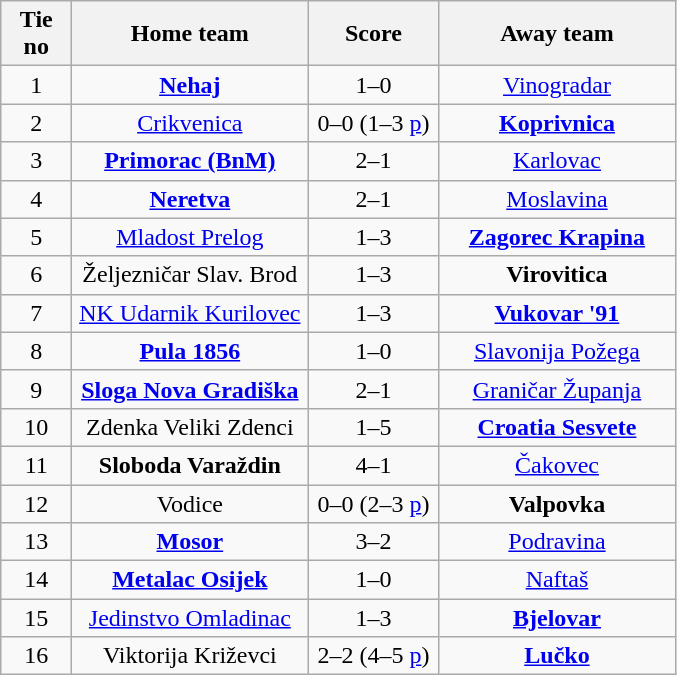<table class="wikitable" style="text-align: center">
<tr>
<th width=40>Tie no</th>
<th width=150>Home team</th>
<th width=80>Score</th>
<th width=150>Away team</th>
</tr>
<tr>
<td>1</td>
<td><strong><a href='#'>Nehaj</a></strong></td>
<td>1–0</td>
<td><a href='#'>Vinogradar</a></td>
</tr>
<tr>
<td>2</td>
<td><a href='#'>Crikvenica</a></td>
<td>0–0 (1–3 <a href='#'>p</a>)</td>
<td><strong><a href='#'>Koprivnica</a></strong></td>
</tr>
<tr>
<td>3</td>
<td><strong><a href='#'>Primorac (BnM)</a></strong></td>
<td>2–1</td>
<td><a href='#'>Karlovac</a></td>
</tr>
<tr>
<td>4</td>
<td><strong><a href='#'>Neretva</a></strong></td>
<td>2–1</td>
<td><a href='#'>Moslavina</a></td>
</tr>
<tr>
<td>5</td>
<td><a href='#'>Mladost Prelog</a></td>
<td>1–3</td>
<td><strong><a href='#'>Zagorec Krapina</a></strong></td>
</tr>
<tr>
<td>6</td>
<td>Željezničar Slav. Brod</td>
<td>1–3</td>
<td><strong>Virovitica</strong></td>
</tr>
<tr>
<td>7</td>
<td><a href='#'>NK Udarnik Kurilovec</a></td>
<td>1–3</td>
<td><strong><a href='#'>Vukovar '91</a></strong></td>
</tr>
<tr>
<td>8</td>
<td><strong><a href='#'>Pula 1856</a></strong></td>
<td>1–0</td>
<td><a href='#'>Slavonija Požega</a></td>
</tr>
<tr>
<td>9</td>
<td><strong><a href='#'>Sloga Nova Gradiška</a></strong></td>
<td>2–1</td>
<td><a href='#'>Graničar Županja</a></td>
</tr>
<tr>
<td>10</td>
<td>Zdenka Veliki Zdenci</td>
<td>1–5</td>
<td><strong><a href='#'>Croatia Sesvete</a></strong></td>
</tr>
<tr>
<td>11</td>
<td><strong>Sloboda Varaždin</strong></td>
<td>4–1</td>
<td><a href='#'>Čakovec</a></td>
</tr>
<tr>
<td>12</td>
<td>Vodice</td>
<td>0–0 (2–3 <a href='#'>p</a>)</td>
<td><strong>Valpovka</strong></td>
</tr>
<tr>
<td>13</td>
<td><strong><a href='#'>Mosor</a></strong></td>
<td>3–2</td>
<td><a href='#'>Podravina</a></td>
</tr>
<tr>
<td>14</td>
<td><strong><a href='#'>Metalac Osijek</a></strong></td>
<td>1–0</td>
<td><a href='#'>Naftaš</a></td>
</tr>
<tr>
<td>15</td>
<td><a href='#'>Jedinstvo Omladinac</a></td>
<td>1–3</td>
<td><strong><a href='#'>Bjelovar</a></strong></td>
</tr>
<tr>
<td>16</td>
<td>Viktorija Križevci</td>
<td>2–2 (4–5 <a href='#'>p</a>)</td>
<td><strong><a href='#'>Lučko</a></strong></td>
</tr>
</table>
